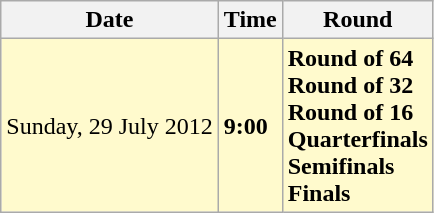<table class="wikitable">
<tr>
<th>Date</th>
<th>Time</th>
<th>Round</th>
</tr>
<tr style=background:lemonchiffon>
<td>Sunday, 29 July 2012</td>
<td><strong>9:00</strong></td>
<td><strong>Round of 64</strong><br><strong>Round of 32</strong><br><strong>Round of 16</strong><br><strong>Quarterfinals</strong><br><strong>Semifinals</strong><br><strong>Finals</strong></td>
</tr>
</table>
